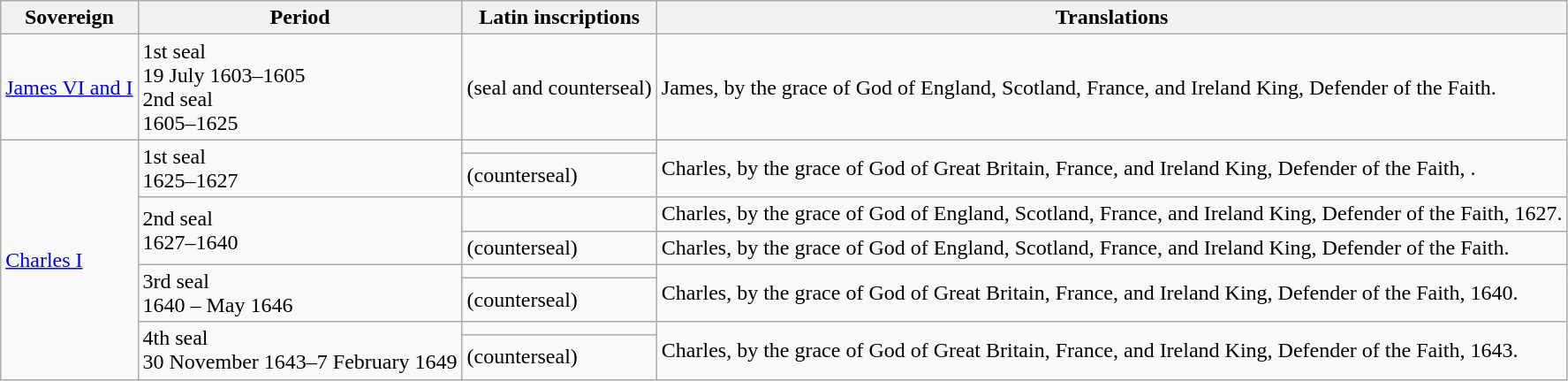<table class="wikitable">
<tr>
<th>Sovereign</th>
<th>Period</th>
<th>Latin inscriptions</th>
<th>Translations</th>
</tr>
<tr>
<td><a href='#'>James VI and I</a></td>
<td>1st seal<br>19 July 1603–1605<br>2nd seal<br>1605–1625</td>
<td> (seal and counterseal)</td>
<td>James, by the grace of God of England, Scotland, France, and Ireland King, Defender of the Faith.</td>
</tr>
<tr>
<td rowspan="8"><a href='#'>Charles I</a></td>
<td rowspan="2">1st seal<br>1625–1627</td>
<td></td>
<td rowspan="2">Charles, by the grace of God of Great Britain, France, and Ireland King, Defender of the Faith, .</td>
</tr>
<tr>
<td>  (counterseal)</td>
</tr>
<tr>
<td rowspan="2">2nd seal<br>1627–1640</td>
<td></td>
<td>Charles, by the grace of God of England, Scotland, France, and Ireland King, Defender of the Faith, 1627.</td>
</tr>
<tr>
<td>(counterseal)</td>
<td>Charles, by the grace of God of England, Scotland, France, and Ireland King, Defender of the Faith.</td>
</tr>
<tr>
<td rowspan="2">3rd seal<br>1640 – May 1646</td>
<td></td>
<td rowspan="2">Charles, by the grace of God of Great Britain, France, and Ireland King, Defender of the Faith, 1640.</td>
</tr>
<tr>
<td> (counterseal)</td>
</tr>
<tr>
<td rowspan="2">4th seal<br>30 November 1643–7 February 1649</td>
<td></td>
<td rowspan="2">Charles, by the grace of God of Great Britain, France, and Ireland King, Defender of the Faith, 1643.</td>
</tr>
<tr>
<td> (counterseal)</td>
</tr>
</table>
